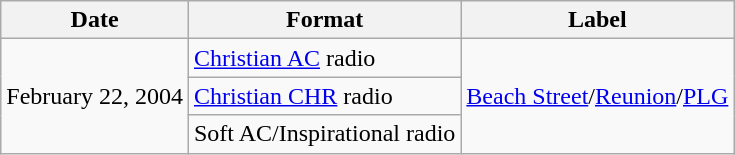<table class="wikitable sortable plainrowheaders">
<tr>
<th scope="col">Date</th>
<th scope="col">Format</th>
<th scope="col">Label</th>
</tr>
<tr>
<td rowspan="3">February 22, 2004</td>
<td><a href='#'>Christian AC</a> radio</td>
<td rowspan="3"><a href='#'>Beach Street</a>/<a href='#'>Reunion</a>/<a href='#'>PLG</a></td>
</tr>
<tr>
<td><a href='#'>Christian CHR</a> radio</td>
</tr>
<tr>
<td>Soft AC/Inspirational radio</td>
</tr>
</table>
